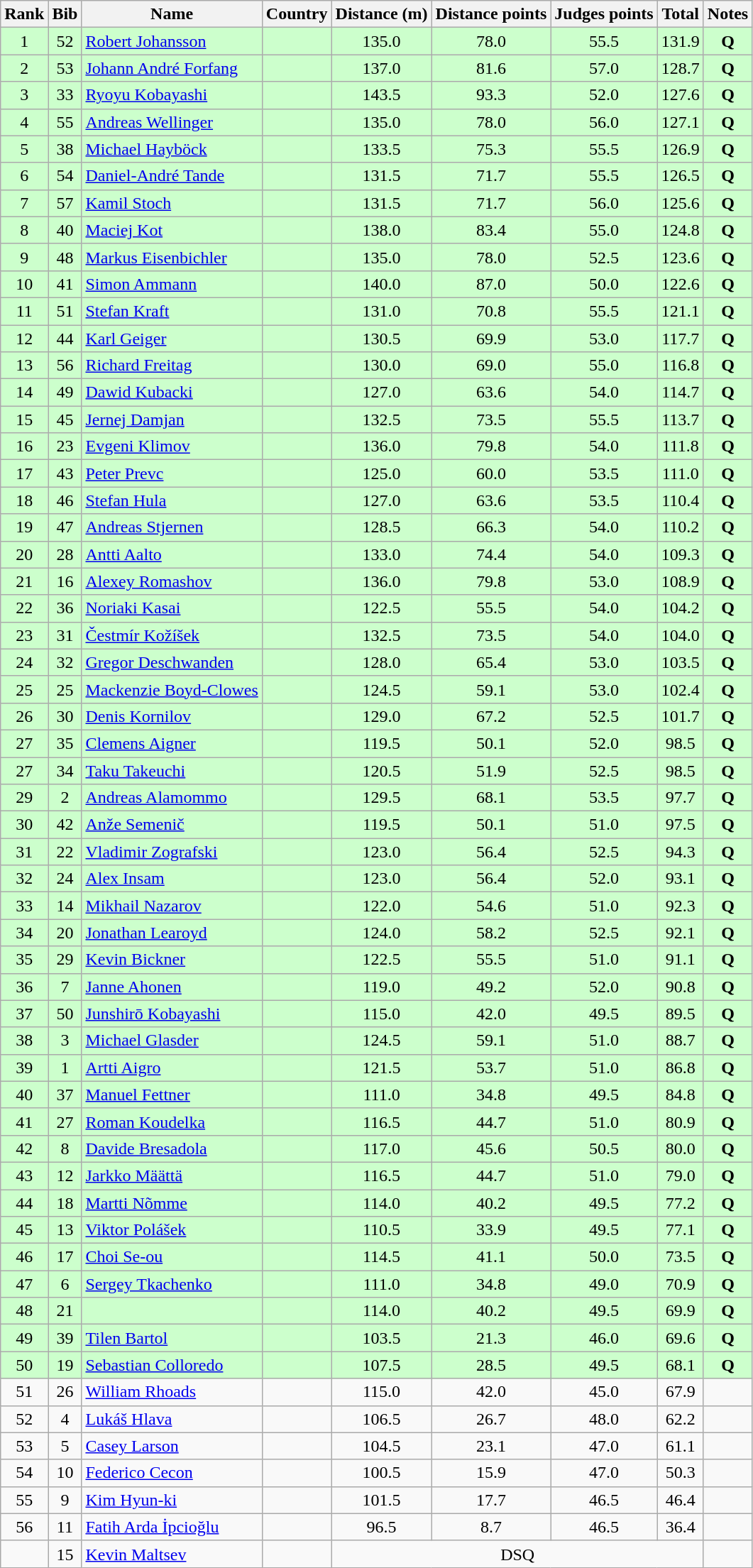<table class="wikitable sortable" style="text-align:center">
<tr>
<th>Rank</th>
<th>Bib</th>
<th>Name</th>
<th>Country</th>
<th>Distance (m)</th>
<th>Distance points</th>
<th>Judges points</th>
<th>Total</th>
<th>Notes</th>
</tr>
<tr bgcolor=ccffcc>
<td>1</td>
<td>52</td>
<td align="left"><a href='#'>Robert Johansson</a></td>
<td align="left"></td>
<td>135.0</td>
<td>78.0</td>
<td>55.5</td>
<td>131.9</td>
<td><strong>Q</strong></td>
</tr>
<tr bgcolor=ccffcc>
<td>2</td>
<td>53</td>
<td align="left"><a href='#'>Johann André Forfang</a></td>
<td align="left"></td>
<td>137.0</td>
<td>81.6</td>
<td>57.0</td>
<td>128.7</td>
<td><strong>Q</strong></td>
</tr>
<tr bgcolor=ccffcc>
<td>3</td>
<td>33</td>
<td align="left"><a href='#'>Ryoyu Kobayashi</a></td>
<td align="left"></td>
<td>143.5</td>
<td>93.3</td>
<td>52.0</td>
<td>127.6</td>
<td><strong>Q</strong></td>
</tr>
<tr bgcolor=ccffcc>
<td>4</td>
<td>55</td>
<td align="left"><a href='#'>Andreas Wellinger</a></td>
<td align="left"></td>
<td>135.0</td>
<td>78.0</td>
<td>56.0</td>
<td>127.1</td>
<td><strong>Q</strong></td>
</tr>
<tr bgcolor=ccffcc>
<td>5</td>
<td>38</td>
<td align="left"><a href='#'>Michael Hayböck</a></td>
<td align="left"></td>
<td>133.5</td>
<td>75.3</td>
<td>55.5</td>
<td>126.9</td>
<td><strong>Q</strong></td>
</tr>
<tr bgcolor=ccffcc>
<td>6</td>
<td>54</td>
<td align="left"><a href='#'>Daniel-André Tande</a></td>
<td align="left"></td>
<td>131.5</td>
<td>71.7</td>
<td>55.5</td>
<td>126.5</td>
<td><strong>Q</strong></td>
</tr>
<tr bgcolor=ccffcc>
<td>7</td>
<td>57</td>
<td align="left"><a href='#'>Kamil Stoch</a></td>
<td align="left"></td>
<td>131.5</td>
<td>71.7</td>
<td>56.0</td>
<td>125.6</td>
<td><strong>Q</strong></td>
</tr>
<tr bgcolor=ccffcc>
<td>8</td>
<td>40</td>
<td align="left"><a href='#'>Maciej Kot</a></td>
<td align="left"></td>
<td>138.0</td>
<td>83.4</td>
<td>55.0</td>
<td>124.8</td>
<td><strong>Q</strong></td>
</tr>
<tr bgcolor=ccffcc>
<td>9</td>
<td>48</td>
<td align="left"><a href='#'>Markus Eisenbichler</a></td>
<td align="left"></td>
<td>135.0</td>
<td>78.0</td>
<td>52.5</td>
<td>123.6</td>
<td><strong>Q</strong></td>
</tr>
<tr bgcolor=ccffcc>
<td>10</td>
<td>41</td>
<td align="left"><a href='#'>Simon Ammann</a></td>
<td align="left"></td>
<td>140.0</td>
<td>87.0</td>
<td>50.0</td>
<td>122.6</td>
<td><strong>Q</strong></td>
</tr>
<tr bgcolor=ccffcc>
<td>11</td>
<td>51</td>
<td align="left"><a href='#'>Stefan Kraft</a></td>
<td align="left"></td>
<td>131.0</td>
<td>70.8</td>
<td>55.5</td>
<td>121.1</td>
<td><strong>Q</strong></td>
</tr>
<tr bgcolor=ccffcc>
<td>12</td>
<td>44</td>
<td align="left"><a href='#'>Karl Geiger</a></td>
<td align="left"></td>
<td>130.5</td>
<td>69.9</td>
<td>53.0</td>
<td>117.7</td>
<td><strong>Q</strong></td>
</tr>
<tr bgcolor=ccffcc>
<td>13</td>
<td>56</td>
<td align="left"><a href='#'>Richard Freitag</a></td>
<td align="left"></td>
<td>130.0</td>
<td>69.0</td>
<td>55.0</td>
<td>116.8</td>
<td><strong>Q</strong></td>
</tr>
<tr bgcolor=ccffcc>
<td>14</td>
<td>49</td>
<td align="left"><a href='#'>Dawid Kubacki</a></td>
<td align="left"></td>
<td>127.0</td>
<td>63.6</td>
<td>54.0</td>
<td>114.7</td>
<td><strong>Q</strong></td>
</tr>
<tr bgcolor=ccffcc>
<td>15</td>
<td>45</td>
<td align="left"><a href='#'>Jernej Damjan</a></td>
<td align="left"></td>
<td>132.5</td>
<td>73.5</td>
<td>55.5</td>
<td>113.7</td>
<td><strong>Q</strong></td>
</tr>
<tr bgcolor=ccffcc>
<td>16</td>
<td>23</td>
<td align="left"><a href='#'>Evgeni Klimov</a></td>
<td align="left"></td>
<td>136.0</td>
<td>79.8</td>
<td>54.0</td>
<td>111.8</td>
<td><strong>Q</strong></td>
</tr>
<tr bgcolor=ccffcc>
<td>17</td>
<td>43</td>
<td align="left"><a href='#'>Peter Prevc</a></td>
<td align="left"></td>
<td>125.0</td>
<td>60.0</td>
<td>53.5</td>
<td>111.0</td>
<td><strong>Q</strong></td>
</tr>
<tr bgcolor=ccffcc>
<td>18</td>
<td>46</td>
<td align="left"><a href='#'>Stefan Hula</a></td>
<td align="left"></td>
<td>127.0</td>
<td>63.6</td>
<td>53.5</td>
<td>110.4</td>
<td><strong>Q</strong></td>
</tr>
<tr bgcolor=ccffcc>
<td>19</td>
<td>47</td>
<td align="left"><a href='#'>Andreas Stjernen</a></td>
<td align="left"></td>
<td>128.5</td>
<td>66.3</td>
<td>54.0</td>
<td>110.2</td>
<td><strong>Q</strong></td>
</tr>
<tr bgcolor=ccffcc>
<td>20</td>
<td>28</td>
<td align="left"><a href='#'>Antti Aalto</a></td>
<td align="left"></td>
<td>133.0</td>
<td>74.4</td>
<td>54.0</td>
<td>109.3</td>
<td><strong>Q</strong></td>
</tr>
<tr bgcolor=ccffcc>
<td>21</td>
<td>16</td>
<td align="left"><a href='#'>Alexey Romashov</a></td>
<td align="left"></td>
<td>136.0</td>
<td>79.8</td>
<td>53.0</td>
<td>108.9</td>
<td><strong>Q</strong></td>
</tr>
<tr bgcolor=ccffcc>
<td>22</td>
<td>36</td>
<td align="left"><a href='#'>Noriaki Kasai</a></td>
<td align="left"></td>
<td>122.5</td>
<td>55.5</td>
<td>54.0</td>
<td>104.2</td>
<td><strong>Q</strong></td>
</tr>
<tr bgcolor=ccffcc>
<td>23</td>
<td>31</td>
<td align="left"><a href='#'>Čestmír Kožíšek</a></td>
<td align="left"></td>
<td>132.5</td>
<td>73.5</td>
<td>54.0</td>
<td>104.0</td>
<td><strong>Q</strong></td>
</tr>
<tr bgcolor=ccffcc>
<td>24</td>
<td>32</td>
<td align="left"><a href='#'>Gregor Deschwanden</a></td>
<td align="left"></td>
<td>128.0</td>
<td>65.4</td>
<td>53.0</td>
<td>103.5</td>
<td><strong>Q</strong></td>
</tr>
<tr bgcolor=ccffcc>
<td>25</td>
<td>25</td>
<td align="left"><a href='#'>Mackenzie Boyd-Clowes</a></td>
<td align="left"></td>
<td>124.5</td>
<td>59.1</td>
<td>53.0</td>
<td>102.4</td>
<td><strong>Q</strong></td>
</tr>
<tr bgcolor=ccffcc>
<td>26</td>
<td>30</td>
<td align="left"><a href='#'>Denis Kornilov</a></td>
<td align="left"></td>
<td>129.0</td>
<td>67.2</td>
<td>52.5</td>
<td>101.7</td>
<td><strong>Q</strong></td>
</tr>
<tr bgcolor=ccffcc>
<td>27</td>
<td>35</td>
<td align="left"><a href='#'>Clemens Aigner</a></td>
<td align="left"></td>
<td>119.5</td>
<td>50.1</td>
<td>52.0</td>
<td>98.5</td>
<td><strong>Q</strong></td>
</tr>
<tr bgcolor=ccffcc>
<td>27</td>
<td>34</td>
<td align="left"><a href='#'>Taku Takeuchi</a></td>
<td align="left"></td>
<td>120.5</td>
<td>51.9</td>
<td>52.5</td>
<td>98.5</td>
<td><strong>Q</strong></td>
</tr>
<tr bgcolor=ccffcc>
<td>29</td>
<td>2</td>
<td align="left"><a href='#'>Andreas Alamommo</a></td>
<td align="left"></td>
<td>129.5</td>
<td>68.1</td>
<td>53.5</td>
<td>97.7</td>
<td><strong>Q</strong></td>
</tr>
<tr bgcolor=ccffcc>
<td>30</td>
<td>42</td>
<td align="left"><a href='#'>Anže Semenič</a></td>
<td align="left"></td>
<td>119.5</td>
<td>50.1</td>
<td>51.0</td>
<td>97.5</td>
<td><strong>Q</strong></td>
</tr>
<tr bgcolor=ccffcc>
<td>31</td>
<td>22</td>
<td align="left"><a href='#'>Vladimir Zografski</a></td>
<td align="left"></td>
<td>123.0</td>
<td>56.4</td>
<td>52.5</td>
<td>94.3</td>
<td><strong>Q</strong></td>
</tr>
<tr bgcolor=ccffcc>
<td>32</td>
<td>24</td>
<td align="left"><a href='#'>Alex Insam</a></td>
<td align="left"></td>
<td>123.0</td>
<td>56.4</td>
<td>52.0</td>
<td>93.1</td>
<td><strong>Q</strong></td>
</tr>
<tr bgcolor=ccffcc>
<td>33</td>
<td>14</td>
<td align="left"><a href='#'>Mikhail Nazarov</a></td>
<td align="left"></td>
<td>122.0</td>
<td>54.6</td>
<td>51.0</td>
<td>92.3</td>
<td><strong>Q</strong></td>
</tr>
<tr bgcolor=ccffcc>
<td>34</td>
<td>20</td>
<td align="left"><a href='#'>Jonathan Learoyd</a></td>
<td align="left"></td>
<td>124.0</td>
<td>58.2</td>
<td>52.5</td>
<td>92.1</td>
<td><strong>Q</strong></td>
</tr>
<tr bgcolor=ccffcc>
<td>35</td>
<td>29</td>
<td align="left"><a href='#'>Kevin Bickner</a></td>
<td align="left"></td>
<td>122.5</td>
<td>55.5</td>
<td>51.0</td>
<td>91.1</td>
<td><strong>Q</strong></td>
</tr>
<tr bgcolor=ccffcc>
<td>36</td>
<td>7</td>
<td align="left"><a href='#'>Janne Ahonen</a></td>
<td align="left"></td>
<td>119.0</td>
<td>49.2</td>
<td>52.0</td>
<td>90.8</td>
<td><strong>Q</strong></td>
</tr>
<tr bgcolor=ccffcc>
<td>37</td>
<td>50</td>
<td align="left"><a href='#'>Junshirō Kobayashi</a></td>
<td align="left"></td>
<td>115.0</td>
<td>42.0</td>
<td>49.5</td>
<td>89.5</td>
<td><strong>Q</strong></td>
</tr>
<tr bgcolor=ccffcc>
<td>38</td>
<td>3</td>
<td align="left"><a href='#'>Michael Glasder</a></td>
<td align="left"></td>
<td>124.5</td>
<td>59.1</td>
<td>51.0</td>
<td>88.7</td>
<td><strong>Q</strong></td>
</tr>
<tr bgcolor=ccffcc>
<td>39</td>
<td>1</td>
<td align="left"><a href='#'>Artti Aigro</a></td>
<td align="left"></td>
<td>121.5</td>
<td>53.7</td>
<td>51.0</td>
<td>86.8</td>
<td><strong>Q</strong></td>
</tr>
<tr bgcolor=ccffcc>
<td>40</td>
<td>37</td>
<td align="left"><a href='#'>Manuel Fettner</a></td>
<td align="left"></td>
<td>111.0</td>
<td>34.8</td>
<td>49.5</td>
<td>84.8</td>
<td><strong>Q</strong></td>
</tr>
<tr bgcolor=ccffcc>
<td>41</td>
<td>27</td>
<td align="left"><a href='#'>Roman Koudelka</a></td>
<td align="left"></td>
<td>116.5</td>
<td>44.7</td>
<td>51.0</td>
<td>80.9</td>
<td><strong>Q</strong></td>
</tr>
<tr bgcolor=ccffcc>
<td>42</td>
<td>8</td>
<td align="left"><a href='#'>Davide Bresadola</a></td>
<td align="left"></td>
<td>117.0</td>
<td>45.6</td>
<td>50.5</td>
<td>80.0</td>
<td><strong>Q</strong></td>
</tr>
<tr bgcolor=ccffcc>
<td>43</td>
<td>12</td>
<td align="left"><a href='#'>Jarkko Määttä</a></td>
<td align="left"></td>
<td>116.5</td>
<td>44.7</td>
<td>51.0</td>
<td>79.0</td>
<td><strong>Q</strong></td>
</tr>
<tr bgcolor=ccffcc>
<td>44</td>
<td>18</td>
<td align="left"><a href='#'>Martti Nõmme</a></td>
<td align="left"></td>
<td>114.0</td>
<td>40.2</td>
<td>49.5</td>
<td>77.2</td>
<td><strong>Q</strong></td>
</tr>
<tr bgcolor=ccffcc>
<td>45</td>
<td>13</td>
<td align="left"><a href='#'>Viktor Polášek</a></td>
<td align="left"></td>
<td>110.5</td>
<td>33.9</td>
<td>49.5</td>
<td>77.1</td>
<td><strong>Q</strong></td>
</tr>
<tr bgcolor=ccffcc>
<td>46</td>
<td>17</td>
<td align="left"><a href='#'>Choi Se-ou</a></td>
<td align="left"></td>
<td>114.5</td>
<td>41.1</td>
<td>50.0</td>
<td>73.5</td>
<td><strong>Q</strong></td>
</tr>
<tr bgcolor=ccffcc>
<td>47</td>
<td>6</td>
<td align="left"><a href='#'>Sergey Tkachenko</a></td>
<td align="left"></td>
<td>111.0</td>
<td>34.8</td>
<td>49.0</td>
<td>70.9</td>
<td><strong>Q</strong></td>
</tr>
<tr bgcolor=ccffcc>
<td>48</td>
<td>21</td>
<td align="left"></td>
<td align="left"></td>
<td>114.0</td>
<td>40.2</td>
<td>49.5</td>
<td>69.9</td>
<td><strong>Q</strong></td>
</tr>
<tr bgcolor=ccffcc>
<td>49</td>
<td>39</td>
<td align="left"><a href='#'>Tilen Bartol</a></td>
<td align="left"></td>
<td>103.5</td>
<td>21.3</td>
<td>46.0</td>
<td>69.6</td>
<td><strong>Q</strong></td>
</tr>
<tr bgcolor=ccffcc>
<td>50</td>
<td>19</td>
<td align="left"><a href='#'>Sebastian Colloredo</a></td>
<td align="left"></td>
<td>107.5</td>
<td>28.5</td>
<td>49.5</td>
<td>68.1</td>
<td><strong>Q</strong></td>
</tr>
<tr>
<td>51</td>
<td>26</td>
<td align="left"><a href='#'>William Rhoads</a></td>
<td align="left"></td>
<td>115.0</td>
<td>42.0</td>
<td>45.0</td>
<td>67.9</td>
<td></td>
</tr>
<tr>
<td>52</td>
<td>4</td>
<td align="left"><a href='#'>Lukáš Hlava</a></td>
<td align="left"></td>
<td>106.5</td>
<td>26.7</td>
<td>48.0</td>
<td>62.2</td>
<td></td>
</tr>
<tr>
<td>53</td>
<td>5</td>
<td align="left"><a href='#'>Casey Larson</a></td>
<td align="left"></td>
<td>104.5</td>
<td>23.1</td>
<td>47.0</td>
<td>61.1</td>
<td></td>
</tr>
<tr>
<td>54</td>
<td>10</td>
<td align="left"><a href='#'>Federico Cecon</a></td>
<td align="left"></td>
<td>100.5</td>
<td>15.9</td>
<td>47.0</td>
<td>50.3</td>
<td></td>
</tr>
<tr>
<td>55</td>
<td>9</td>
<td align="left"><a href='#'>Kim Hyun-ki</a></td>
<td align="left"></td>
<td>101.5</td>
<td>17.7</td>
<td>46.5</td>
<td>46.4</td>
<td></td>
</tr>
<tr>
<td>56</td>
<td>11</td>
<td align="left"><a href='#'>Fatih Arda İpcioğlu</a></td>
<td align="left"></td>
<td>96.5</td>
<td>8.7</td>
<td>46.5</td>
<td>36.4</td>
<td></td>
</tr>
<tr>
<td></td>
<td>15</td>
<td align="left"><a href='#'>Kevin Maltsev</a></td>
<td align="left"></td>
<td colspan=4>DSQ</td>
<td></td>
</tr>
</table>
